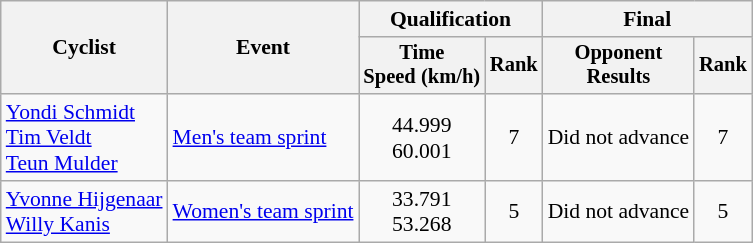<table class="wikitable" style="font-size:90%">
<tr>
<th rowspan=2>Cyclist</th>
<th rowspan=2>Event</th>
<th colspan=2>Qualification</th>
<th colspan=2>Final</th>
</tr>
<tr style="font-size:95%">
<th>Time<br>Speed (km/h)</th>
<th>Rank</th>
<th>Opponent<br>Results</th>
<th>Rank</th>
</tr>
<tr align=center>
<td align=left><a href='#'>Yondi Schmidt</a><br><a href='#'>Tim Veldt</a><br><a href='#'>Teun Mulder</a></td>
<td align=left><a href='#'>Men's team sprint</a></td>
<td>44.999<br>60.001</td>
<td>7</td>
<td>Did not advance</td>
<td>7</td>
</tr>
<tr align=center>
<td align=left><a href='#'>Yvonne Hijgenaar</a><br><a href='#'>Willy Kanis</a></td>
<td align=left><a href='#'>Women's team sprint</a></td>
<td>33.791<br>53.268</td>
<td>5</td>
<td>Did not advance</td>
<td>5</td>
</tr>
</table>
